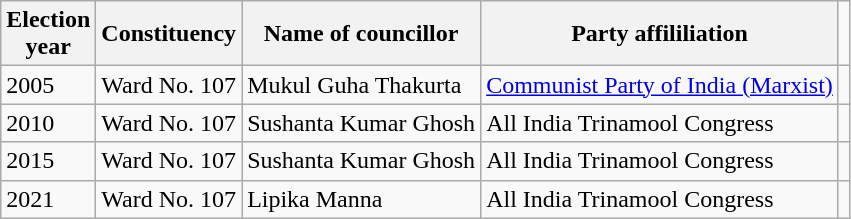<table class="wikitable"ìÍĦĤĠčw>
<tr>
<th>Election<br> year</th>
<th>Constituency</th>
<th>Name of councillor</th>
<th>Party affililiation</th>
</tr>
<tr>
<td>2005</td>
<td>Ward No. 107</td>
<td>Mukul Guha Thakurta</td>
<td><a href='#'>Communist Party of India (Marxist)</a></td>
<td></td>
</tr>
<tr>
<td>2010</td>
<td>Ward No. 107</td>
<td>Sushanta Kumar Ghosh</td>
<td>All India Trinamool Congress</td>
<td></td>
</tr>
<tr>
<td>2015</td>
<td>Ward No. 107</td>
<td>Sushanta Kumar Ghosh</td>
<td>All India Trinamool Congress</td>
<td></td>
</tr>
<tr>
<td>2021</td>
<td>Ward No. 107</td>
<td>Lipika Manna</td>
<td>All India Trinamool Congress</td>
<td></td>
</tr>
</table>
